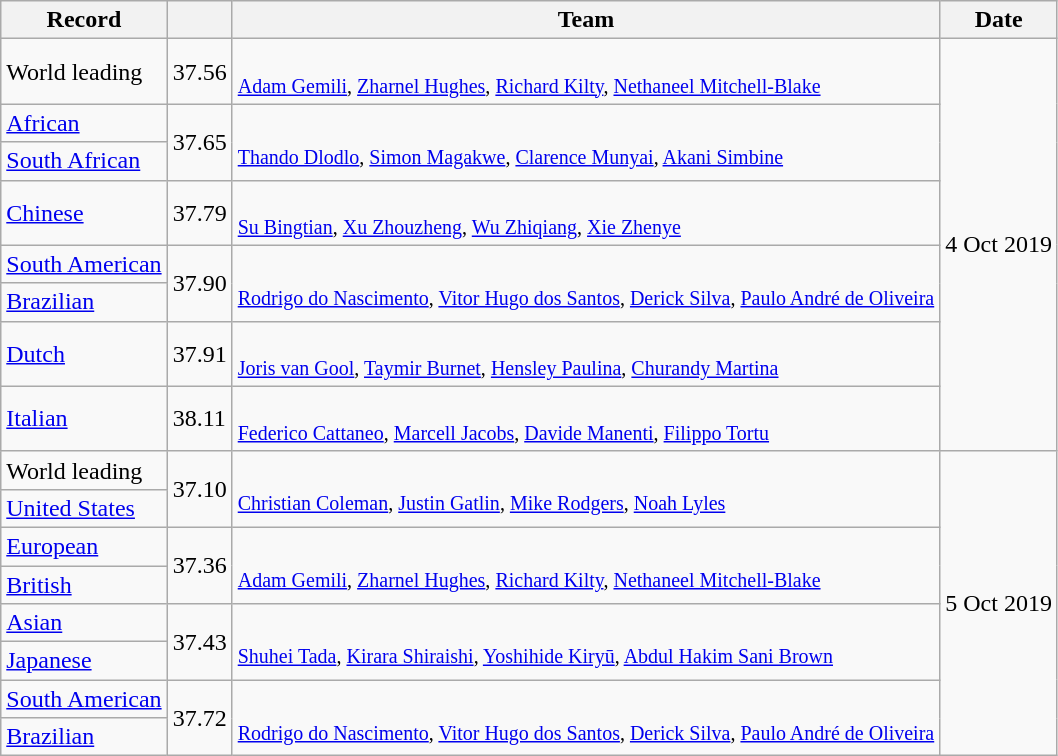<table class="wikitable">
<tr>
<th>Record</th>
<th></th>
<th>Team</th>
<th>Date</th>
</tr>
<tr>
<td>World leading</td>
<td>37.56</td>
<td> <br><small><a href='#'>Adam Gemili</a>, <a href='#'>Zharnel Hughes</a>, <a href='#'>Richard Kilty</a>, <a href='#'>Nethaneel Mitchell-Blake</a></small></td>
<td rowspan=8 align=right>4 Oct 2019</td>
</tr>
<tr>
<td><a href='#'>African</a></td>
<td rowspan=2>37.65</td>
<td rowspan=2><br><small><a href='#'>Thando Dlodlo</a>, <a href='#'>Simon Magakwe</a>, <a href='#'>Clarence Munyai</a>, <a href='#'>Akani Simbine</a></small></td>
</tr>
<tr>
<td><a href='#'>South African</a></td>
</tr>
<tr>
<td><a href='#'>Chinese</a></td>
<td>37.79</td>
<td><br><small> <a href='#'>Su Bingtian</a>, <a href='#'>Xu Zhouzheng</a>, <a href='#'>Wu Zhiqiang</a>, <a href='#'>Xie Zhenye</a></small></td>
</tr>
<tr>
<td><a href='#'>South American</a></td>
<td rowspan=2>37.90</td>
<td rowspan=2><br><small> <a href='#'>Rodrigo do Nascimento</a>, <a href='#'>Vitor Hugo dos Santos</a>, <a href='#'>Derick Silva</a>, <a href='#'>Paulo André de Oliveira</a></small></td>
</tr>
<tr>
<td><a href='#'>Brazilian</a></td>
</tr>
<tr>
<td><a href='#'>Dutch</a></td>
<td>37.91</td>
<td><br><small> <a href='#'>Joris van Gool</a>, <a href='#'>Taymir Burnet</a>, <a href='#'>Hensley Paulina</a>, <a href='#'>Churandy Martina</a></small></td>
</tr>
<tr>
<td><a href='#'>Italian</a></td>
<td>38.11</td>
<td><br><small> <a href='#'>Federico Cattaneo</a>, <a href='#'>Marcell Jacobs</a>, <a href='#'>Davide Manenti</a>, <a href='#'>Filippo Tortu</a></small></td>
</tr>
<tr>
<td>World leading</td>
<td rowspan=2>37.10</td>
<td rowspan=2><br><small> <a href='#'>Christian Coleman</a>, <a href='#'>Justin Gatlin</a>, <a href='#'>Mike Rodgers</a>, <a href='#'>Noah Lyles</a> </small></td>
<td rowspan=8 align=right>5 Oct 2019</td>
</tr>
<tr>
<td><a href='#'>United States</a></td>
</tr>
<tr>
<td><a href='#'>European</a></td>
<td rowspan=2>37.36</td>
<td rowspan=2><br><small> <a href='#'>Adam Gemili</a>, <a href='#'>Zharnel Hughes</a>, <a href='#'>Richard Kilty</a>, <a href='#'>Nethaneel Mitchell-Blake</a> </small></td>
</tr>
<tr>
<td><a href='#'>British</a></td>
</tr>
<tr>
<td><a href='#'>Asian</a></td>
<td rowspan=2>37.43</td>
<td rowspan=2><br><small> <a href='#'>Shuhei Tada</a>, <a href='#'>Kirara Shiraishi</a>, <a href='#'>Yoshihide Kiryū</a>, <a href='#'>Abdul Hakim Sani Brown</a></small></td>
</tr>
<tr>
<td><a href='#'>Japanese</a></td>
</tr>
<tr>
<td><a href='#'>South American</a></td>
<td rowspan=2>37.72</td>
<td rowspan=2><br><small> <a href='#'>Rodrigo do Nascimento</a>, <a href='#'>Vitor Hugo dos Santos</a>, <a href='#'>Derick Silva</a>, <a href='#'>Paulo André de Oliveira</a></small></td>
</tr>
<tr>
<td><a href='#'>Brazilian</a></td>
</tr>
</table>
